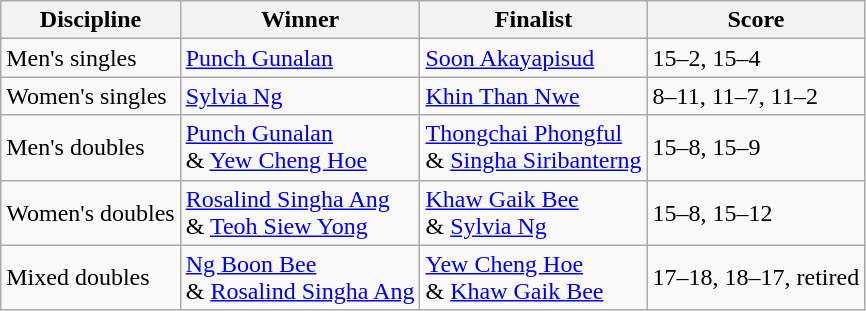<table class=wikitable>
<tr>
<th>Discipline</th>
<th>Winner</th>
<th>Finalist</th>
<th>Score</th>
</tr>
<tr>
<td>Men's singles</td>
<td> <a href='#'>Punch Gunalan</a></td>
<td> <a href='#'>Soon Akayapisud</a></td>
<td>15–2, 15–4</td>
</tr>
<tr>
<td>Women's singles</td>
<td> <a href='#'>Sylvia Ng</a></td>
<td> <a href='#'>Khin Than Nwe</a></td>
<td>8–11, 11–7, 11–2</td>
</tr>
<tr>
<td>Men's doubles</td>
<td> <a href='#'>Punch Gunalan</a><br> & <a href='#'>Yew Cheng Hoe</a></td>
<td> <a href='#'>Thongchai Phongful</a><br> & <a href='#'>Singha Siribanterng</a></td>
<td>15–8, 15–9</td>
</tr>
<tr>
<td>Women's doubles</td>
<td> <a href='#'>Rosalind Singha Ang</a><br> & <a href='#'>Teoh Siew Yong</a></td>
<td> <a href='#'>Khaw Gaik Bee</a><br> & <a href='#'>Sylvia Ng</a></td>
<td>15–8, 15–12</td>
</tr>
<tr>
<td>Mixed doubles</td>
<td> <a href='#'>Ng Boon Bee</a><br> & <a href='#'>Rosalind Singha Ang</a></td>
<td> <a href='#'>Yew Cheng Hoe</a><br> & <a href='#'>Khaw Gaik Bee</a></td>
<td>17–18, 18–17, retired</td>
</tr>
</table>
